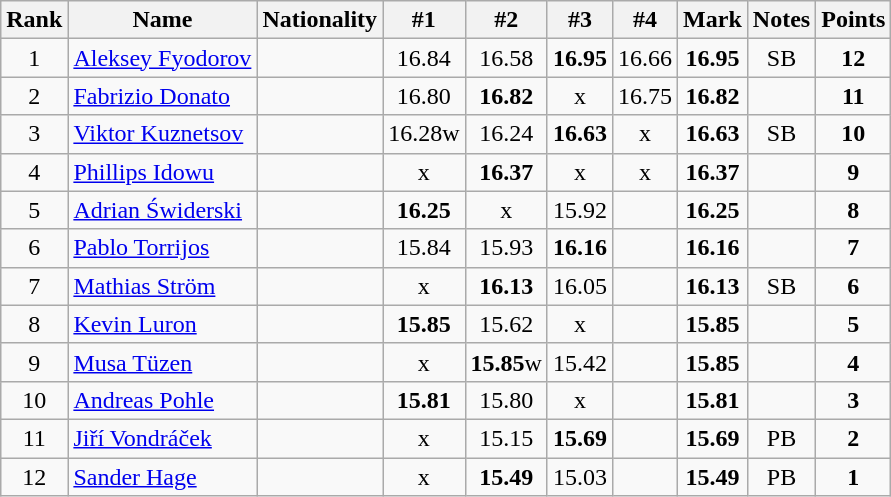<table class="wikitable sortable" style="text-align:center">
<tr>
<th>Rank</th>
<th>Name</th>
<th>Nationality</th>
<th>#1</th>
<th>#2</th>
<th>#3</th>
<th>#4</th>
<th>Mark</th>
<th>Notes</th>
<th>Points</th>
</tr>
<tr>
<td>1</td>
<td align=left><a href='#'>Aleksey Fyodorov</a></td>
<td align=left></td>
<td>16.84</td>
<td>16.58</td>
<td><strong>16.95</strong></td>
<td>16.66</td>
<td><strong>16.95</strong></td>
<td>SB</td>
<td><strong>12</strong></td>
</tr>
<tr>
<td>2</td>
<td align=left><a href='#'>Fabrizio Donato</a></td>
<td align=left></td>
<td>16.80</td>
<td><strong>16.82</strong></td>
<td>x</td>
<td>16.75</td>
<td><strong>16.82</strong></td>
<td></td>
<td><strong>11</strong></td>
</tr>
<tr>
<td>3</td>
<td align=left><a href='#'>Viktor Kuznetsov</a></td>
<td align=left></td>
<td>16.28w</td>
<td>16.24</td>
<td><strong>16.63</strong></td>
<td>x</td>
<td><strong>16.63</strong></td>
<td>SB</td>
<td><strong>10</strong></td>
</tr>
<tr>
<td>4</td>
<td align=left><a href='#'>Phillips Idowu</a></td>
<td align=left></td>
<td>x</td>
<td><strong>16.37</strong></td>
<td>x</td>
<td>x</td>
<td><strong>16.37</strong></td>
<td></td>
<td><strong>9</strong></td>
</tr>
<tr>
<td>5</td>
<td align=left><a href='#'>Adrian Świderski</a></td>
<td align=left></td>
<td><strong>16.25</strong></td>
<td>x</td>
<td>15.92</td>
<td></td>
<td><strong>16.25</strong></td>
<td></td>
<td><strong>8</strong></td>
</tr>
<tr>
<td>6</td>
<td align=left><a href='#'>Pablo Torrijos</a></td>
<td align=left></td>
<td>15.84</td>
<td>15.93</td>
<td><strong>16.16</strong></td>
<td></td>
<td><strong>16.16</strong></td>
<td></td>
<td><strong>7</strong></td>
</tr>
<tr>
<td>7</td>
<td align=left><a href='#'>Mathias Ström</a></td>
<td align=left></td>
<td>x</td>
<td><strong>16.13</strong></td>
<td>16.05</td>
<td></td>
<td><strong>16.13</strong></td>
<td>SB</td>
<td><strong>6</strong></td>
</tr>
<tr>
<td>8</td>
<td align=left><a href='#'>Kevin Luron</a></td>
<td align=left></td>
<td><strong>15.85</strong></td>
<td>15.62</td>
<td>x</td>
<td></td>
<td><strong>15.85</strong></td>
<td></td>
<td><strong>5</strong></td>
</tr>
<tr>
<td>9</td>
<td align=left><a href='#'>Musa Tüzen</a></td>
<td align=left></td>
<td>x</td>
<td><strong>15.85</strong>w</td>
<td>15.42</td>
<td></td>
<td><strong>15.85</strong></td>
<td></td>
<td><strong>4</strong></td>
</tr>
<tr>
<td>10</td>
<td align=left><a href='#'>Andreas Pohle</a></td>
<td align=left></td>
<td><strong>15.81</strong></td>
<td>15.80</td>
<td>x</td>
<td></td>
<td><strong>15.81</strong></td>
<td></td>
<td><strong>3</strong></td>
</tr>
<tr>
<td>11</td>
<td align=left><a href='#'>Jiří Vondráček</a></td>
<td align=left></td>
<td>x</td>
<td>15.15</td>
<td><strong>15.69</strong></td>
<td></td>
<td><strong>15.69</strong></td>
<td>PB</td>
<td><strong>2</strong></td>
</tr>
<tr>
<td>12</td>
<td align=left><a href='#'>Sander Hage</a></td>
<td align=left></td>
<td>x</td>
<td><strong>15.49</strong></td>
<td>15.03</td>
<td></td>
<td><strong>15.49</strong></td>
<td>PB</td>
<td><strong>1</strong></td>
</tr>
</table>
